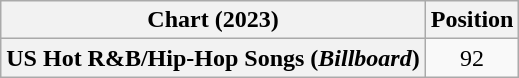<table class="wikitable plainrowheaders" style="text-align:center">
<tr>
<th scope="col">Chart (2023)</th>
<th scope="col">Position</th>
</tr>
<tr>
<th scope="row">US Hot R&B/Hip-Hop Songs (<em>Billboard</em>)</th>
<td>92</td>
</tr>
</table>
